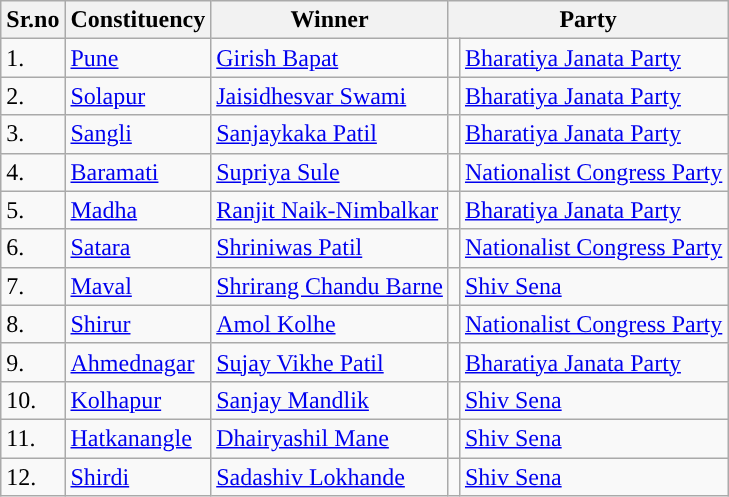<table class="wikitable sortable">
<tr>
<th>Sr.no</th>
<th>Constituency</th>
<th>Winner</th>
<th colspan=2>Party</th>
</tr>
<tr>
<td>1.</td>
<td><a href='#'>Pune</a></td>
<td><a href='#'>Girish Bapat</a></td>
<td style="background-color:"></td>
<td><a href='#'>Bharatiya Janata Party</a></td>
</tr>
<tr>
<td>2.</td>
<td><a href='#'>Solapur</a></td>
<td><a href='#'>Jaisidhesvar Swami</a></td>
<td style="background-color:"></td>
<td><a href='#'>Bharatiya Janata Party</a></td>
</tr>
<tr>
<td>3.</td>
<td><a href='#'>Sangli</a></td>
<td><a href='#'>Sanjaykaka Patil</a></td>
<td style="background-color:"></td>
<td><a href='#'>Bharatiya Janata Party</a></td>
</tr>
<tr>
<td>4.</td>
<td><a href='#'>Baramati</a></td>
<td><a href='#'>Supriya Sule</a></td>
<td style="background-color: "></td>
<td><a href='#'>Nationalist Congress Party</a></td>
</tr>
<tr>
<td>5.</td>
<td><a href='#'>Madha</a></td>
<td><a href='#'>Ranjit Naik-Nimbalkar</a></td>
<td style="background-color:"></td>
<td><a href='#'>Bharatiya Janata Party</a></td>
</tr>
<tr>
<td>6.</td>
<td><a href='#'>Satara</a></td>
<td><a href='#'>Shriniwas Patil</a></td>
<td style="background-color: "></td>
<td><a href='#'>Nationalist Congress Party</a></td>
</tr>
<tr>
<td>7.</td>
<td><a href='#'>Maval</a></td>
<td><a href='#'>Shrirang Chandu Barne</a></td>
<td style="background-color: "></td>
<td><a href='#'>Shiv Sena</a></td>
</tr>
<tr>
<td>8.</td>
<td><a href='#'>Shirur</a></td>
<td><a href='#'>Amol Kolhe</a></td>
<td style="background-color: "></td>
<td><a href='#'>Nationalist Congress Party</a></td>
</tr>
<tr>
<td>9.</td>
<td><a href='#'>Ahmednagar</a></td>
<td><a href='#'>Sujay Vikhe Patil</a></td>
<td style="background-color:"></td>
<td><a href='#'>Bharatiya Janata Party</a></td>
</tr>
<tr>
<td>10.</td>
<td><a href='#'>Kolhapur</a></td>
<td><a href='#'>Sanjay Mandlik</a></td>
<td style="background-color: "></td>
<td><a href='#'>Shiv Sena</a></td>
</tr>
<tr>
<td>11.</td>
<td><a href='#'>Hatkanangle</a></td>
<td><a href='#'>Dhairyashil Mane</a></td>
<td style="background-color: "></td>
<td><a href='#'>Shiv Sena</a></td>
</tr>
<tr>
<td>12.</td>
<td><a href='#'>Shirdi</a></td>
<td><a href='#'>Sadashiv Lokhande</a></td>
<td style="background-color: "></td>
<td><a href='#'>Shiv Sena</a></td>
</tr>
</table>
